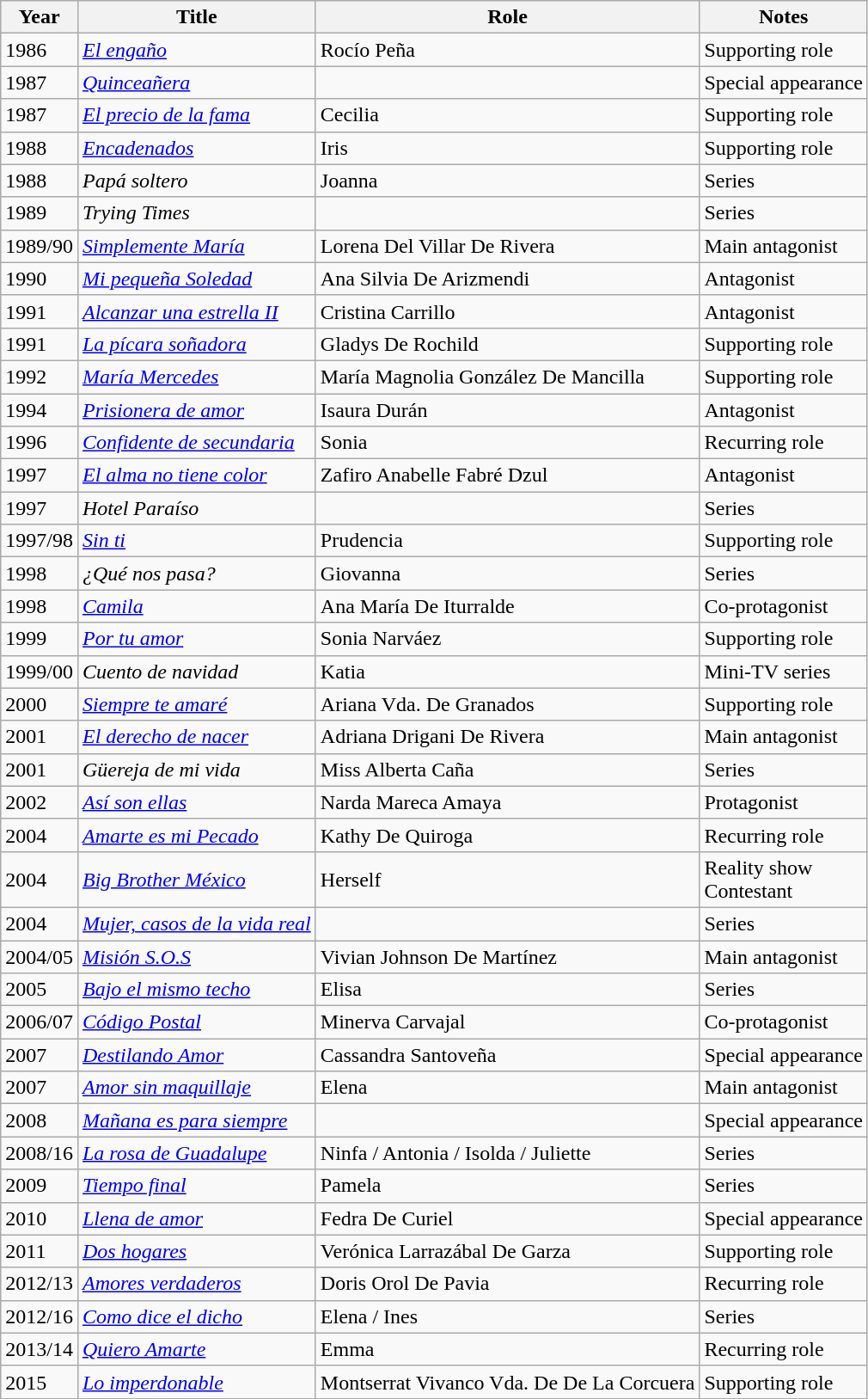<table class="wikitable">
<tr>
<th>Year</th>
<th>Title</th>
<th>Role</th>
<th>Notes</th>
</tr>
<tr>
<td>1986</td>
<td><em><a href='#'>El engaño</a></em></td>
<td>Rocío Peña</td>
<td>Supporting role</td>
</tr>
<tr>
<td>1987</td>
<td><em><a href='#'>Quinceañera</a></em></td>
<td></td>
<td>Special appearance</td>
</tr>
<tr>
<td>1987</td>
<td><em><a href='#'>El precio de la fama</a></em></td>
<td>Cecilia</td>
<td>Supporting role</td>
</tr>
<tr>
<td>1988</td>
<td><em><a href='#'>Encadenados</a></em></td>
<td>Iris</td>
<td>Supporting role</td>
</tr>
<tr>
<td>1988</td>
<td><em>Papá soltero</em></td>
<td>Joanna</td>
<td>Series</td>
</tr>
<tr>
<td>1989</td>
<td><em>Trying Times</em></td>
<td></td>
<td>Series</td>
</tr>
<tr>
<td>1989/90</td>
<td><em><a href='#'>Simplemente María</a></em></td>
<td>Lorena Del Villar De Rivera</td>
<td>Main antagonist</td>
</tr>
<tr>
<td>1990</td>
<td><em><a href='#'>Mi pequeña Soledad</a></em></td>
<td>Ana Silvia De Arizmendi</td>
<td>Antagonist</td>
</tr>
<tr>
<td>1991</td>
<td><em><a href='#'>Alcanzar una estrella II</a></em></td>
<td>Cristina Carrillo</td>
<td>Antagonist</td>
</tr>
<tr>
<td>1991</td>
<td><em><a href='#'>La pícara soñadora</a></em></td>
<td>Gladys De Rochild</td>
<td>Supporting role</td>
</tr>
<tr>
<td>1992</td>
<td><em><a href='#'>María Mercedes</a></em></td>
<td>María Magnolia González De Mancilla</td>
<td>Supporting role</td>
</tr>
<tr>
<td>1994</td>
<td><em><a href='#'>Prisionera de amor</a></em></td>
<td>Isaura Durán</td>
<td>Antagonist</td>
</tr>
<tr>
<td>1996</td>
<td><em><a href='#'>Confidente de secundaria</a></em></td>
<td>Sonia</td>
<td>Recurring role</td>
</tr>
<tr>
<td>1997</td>
<td><em><a href='#'>El alma no tiene color</a></em></td>
<td>Zafiro Anabelle Fabré Dzul</td>
<td>Antagonist</td>
</tr>
<tr>
<td>1997</td>
<td><em>Hotel Paraíso</em></td>
<td></td>
<td>Series</td>
</tr>
<tr>
<td>1997/98</td>
<td><em><a href='#'>Sin ti</a></em></td>
<td>Prudencia</td>
<td>Supporting role</td>
</tr>
<tr>
<td>1998</td>
<td><em>¿Qué nos pasa?</em></td>
<td>Giovanna</td>
<td>Series</td>
</tr>
<tr>
<td>1998</td>
<td><em><a href='#'>Camila</a></em></td>
<td>Ana María De Iturralde</td>
<td>Co-protagonist</td>
</tr>
<tr>
<td>1999</td>
<td><em><a href='#'>Por tu amor</a></em></td>
<td>Sonia Narváez</td>
<td>Supporting role</td>
</tr>
<tr>
<td>1999/00</td>
<td><em>Cuento de navidad</em></td>
<td>Katia</td>
<td>Mini-TV series</td>
</tr>
<tr>
<td>2000</td>
<td><em><a href='#'>Siempre te amaré</a></em></td>
<td>Ariana Vda. De Granados</td>
<td>Supporting role</td>
</tr>
<tr>
<td>2001</td>
<td><em><a href='#'>El derecho de nacer</a></em></td>
<td>Adriana Drigani De Rivera</td>
<td>Main antagonist</td>
</tr>
<tr>
<td>2001</td>
<td><em>Güereja de mi vida</em></td>
<td>Miss Alberta Caña</td>
<td>Series</td>
</tr>
<tr>
<td>2002</td>
<td><em><a href='#'>Así son ellas</a></em></td>
<td>Narda Mareca Amaya</td>
<td>Protagonist</td>
</tr>
<tr>
<td>2004</td>
<td><em><a href='#'>Amarte es mi Pecado</a></em></td>
<td>Kathy De Quiroga</td>
<td>Recurring role</td>
</tr>
<tr>
<td>2004</td>
<td><em><a href='#'>Big Brother México</a></em></td>
<td>Herself</td>
<td>Reality show<br>Contestant</td>
</tr>
<tr>
<td>2004</td>
<td><em><a href='#'>Mujer, casos de la vida real</a></em></td>
<td></td>
<td>Series</td>
</tr>
<tr>
<td>2004/05</td>
<td><em><a href='#'>Misión S.O.S</a></em></td>
<td>Vivian Johnson De Martínez</td>
<td>Main antagonist</td>
</tr>
<tr>
<td>2005</td>
<td><em><a href='#'>Bajo el mismo techo</a></em></td>
<td>Elisa</td>
<td>Series</td>
</tr>
<tr>
<td>2006/07</td>
<td><em><a href='#'>Código Postal</a></em></td>
<td>Minerva Carvajal</td>
<td>Co-protagonist</td>
</tr>
<tr>
<td>2007</td>
<td><em><a href='#'>Destilando Amor</a></em></td>
<td>Cassandra Santoveña</td>
<td>Special appearance</td>
</tr>
<tr>
<td>2007</td>
<td><em><a href='#'>Amor sin maquillaje</a></em></td>
<td>Elena</td>
<td>Main antagonist</td>
</tr>
<tr>
<td>2008</td>
<td><em><a href='#'>Mañana es para siempre</a></em></td>
<td></td>
<td>Special appearance</td>
</tr>
<tr>
<td>2008/16</td>
<td><em><a href='#'>La rosa de Guadalupe</a></em></td>
<td>Ninfa / Antonia / Isolda / Juliette</td>
<td>Series</td>
</tr>
<tr>
<td>2009</td>
<td><em><a href='#'>Tiempo final</a></em></td>
<td>Pamela</td>
<td>Series</td>
</tr>
<tr>
<td>2010</td>
<td><em><a href='#'>Llena de amor</a></em></td>
<td>Fedra De Curiel</td>
<td>Special appearance</td>
</tr>
<tr>
<td>2011</td>
<td><em><a href='#'>Dos hogares</a></em></td>
<td>Verónica Larrazábal De Garza</td>
<td>Supporting role</td>
</tr>
<tr>
<td>2012/13</td>
<td><em><a href='#'>Amores verdaderos</a></em></td>
<td>Doris Orol De Pavia</td>
<td>Recurring role</td>
</tr>
<tr>
<td>2012/16</td>
<td><em><a href='#'>Como dice el dicho</a></em></td>
<td>Elena / Ines</td>
<td>Series</td>
</tr>
<tr>
<td>2013/14</td>
<td><em><a href='#'>Quiero Amarte</a></em></td>
<td>Emma</td>
<td>Recurring role</td>
</tr>
<tr>
<td>2015</td>
<td><em><a href='#'>Lo imperdonable</a></em></td>
<td>Montserrat Vivanco Vda. De De La Corcuera</td>
<td>Supporting role</td>
</tr>
</table>
